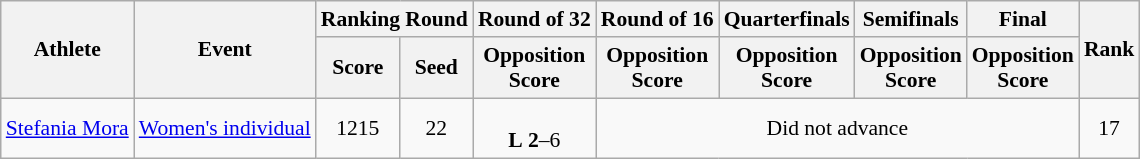<table class="wikitable" style="font-size:90%">
<tr>
<th rowspan="2">Athlete</th>
<th rowspan="2">Event</th>
<th colspan="2">Ranking Round</th>
<th>Round of 32</th>
<th>Round of 16</th>
<th>Quarterfinals</th>
<th>Semifinals</th>
<th>Final</th>
<th rowspan="2">Rank</th>
</tr>
<tr>
<th>Score</th>
<th>Seed</th>
<th>Opposition<br>Score</th>
<th>Opposition<br>Score</th>
<th>Opposition<br>Score</th>
<th>Opposition<br>Score</th>
<th>Opposition<br>Score</th>
</tr>
<tr>
<td><a href='#'>Stefania Mora</a></td>
<td><a href='#'>Women's individual</a></td>
<td align=center>1215</td>
<td align=center>22</td>
<td align=center><br> <strong>L</strong> <strong>2</strong>–6</td>
<td align=center colspan=4>Did not advance</td>
<td align=center>17</td>
</tr>
</table>
